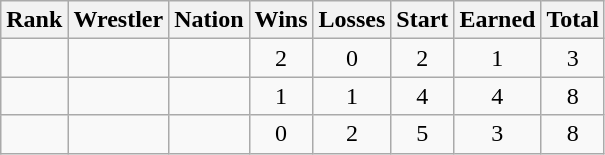<table class="wikitable sortable" style="text-align:center;">
<tr>
<th>Rank</th>
<th>Wrestler</th>
<th>Nation</th>
<th>Wins</th>
<th>Losses</th>
<th>Start</th>
<th>Earned</th>
<th>Total</th>
</tr>
<tr>
<td></td>
<td align=left></td>
<td align=left></td>
<td>2</td>
<td>0</td>
<td>2</td>
<td>1</td>
<td>3</td>
</tr>
<tr>
<td></td>
<td align=left></td>
<td align=left></td>
<td>1</td>
<td>1</td>
<td>4</td>
<td>4</td>
<td>8</td>
</tr>
<tr>
<td></td>
<td align=left></td>
<td align=left></td>
<td>0</td>
<td>2</td>
<td>5</td>
<td>3</td>
<td>8</td>
</tr>
</table>
